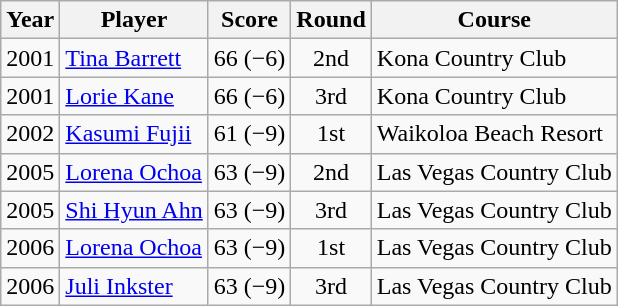<table class="wikitable">
<tr>
<th>Year</th>
<th>Player</th>
<th>Score</th>
<th>Round</th>
<th>Course</th>
</tr>
<tr>
<td>2001</td>
<td><a href='#'>Tina Barrett</a></td>
<td>66 (−6)</td>
<td align=center>2nd</td>
<td>Kona Country Club</td>
</tr>
<tr>
<td>2001</td>
<td><a href='#'>Lorie Kane</a></td>
<td>66 (−6)</td>
<td align=center>3rd</td>
<td>Kona Country Club</td>
</tr>
<tr>
<td>2002</td>
<td><a href='#'>Kasumi Fujii</a></td>
<td>61 (−9)</td>
<td align=center>1st</td>
<td>Waikoloa Beach Resort</td>
</tr>
<tr>
<td>2005</td>
<td><a href='#'>Lorena Ochoa</a></td>
<td>63 (−9)</td>
<td align=center>2nd</td>
<td>Las Vegas Country Club</td>
</tr>
<tr>
<td>2005</td>
<td><a href='#'>Shi Hyun Ahn</a></td>
<td>63 (−9)</td>
<td align=center>3rd</td>
<td>Las Vegas Country Club</td>
</tr>
<tr>
<td>2006</td>
<td><a href='#'>Lorena Ochoa</a></td>
<td>63 (−9)</td>
<td align=center>1st</td>
<td>Las Vegas Country Club</td>
</tr>
<tr>
<td>2006</td>
<td><a href='#'>Juli Inkster</a></td>
<td>63 (−9)</td>
<td align=center>3rd</td>
<td>Las Vegas Country Club</td>
</tr>
</table>
